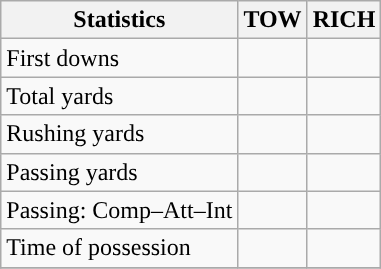<table class="wikitable" style="float: left;">
<tr>
<th>Statistics</th>
<th>TOW</th>
<th>RICH</th>
</tr>
<tr>
<td>First downs</td>
<td></td>
<td></td>
</tr>
<tr>
<td>Total yards</td>
<td></td>
<td></td>
</tr>
<tr>
<td>Rushing yards</td>
<td></td>
<td></td>
</tr>
<tr>
<td>Passing yards</td>
<td></td>
<td></td>
</tr>
<tr>
<td>Passing: Comp–Att–Int</td>
<td></td>
<td></td>
</tr>
<tr>
<td>Time of possession</td>
<td></td>
<td></td>
</tr>
<tr>
</tr>
</table>
